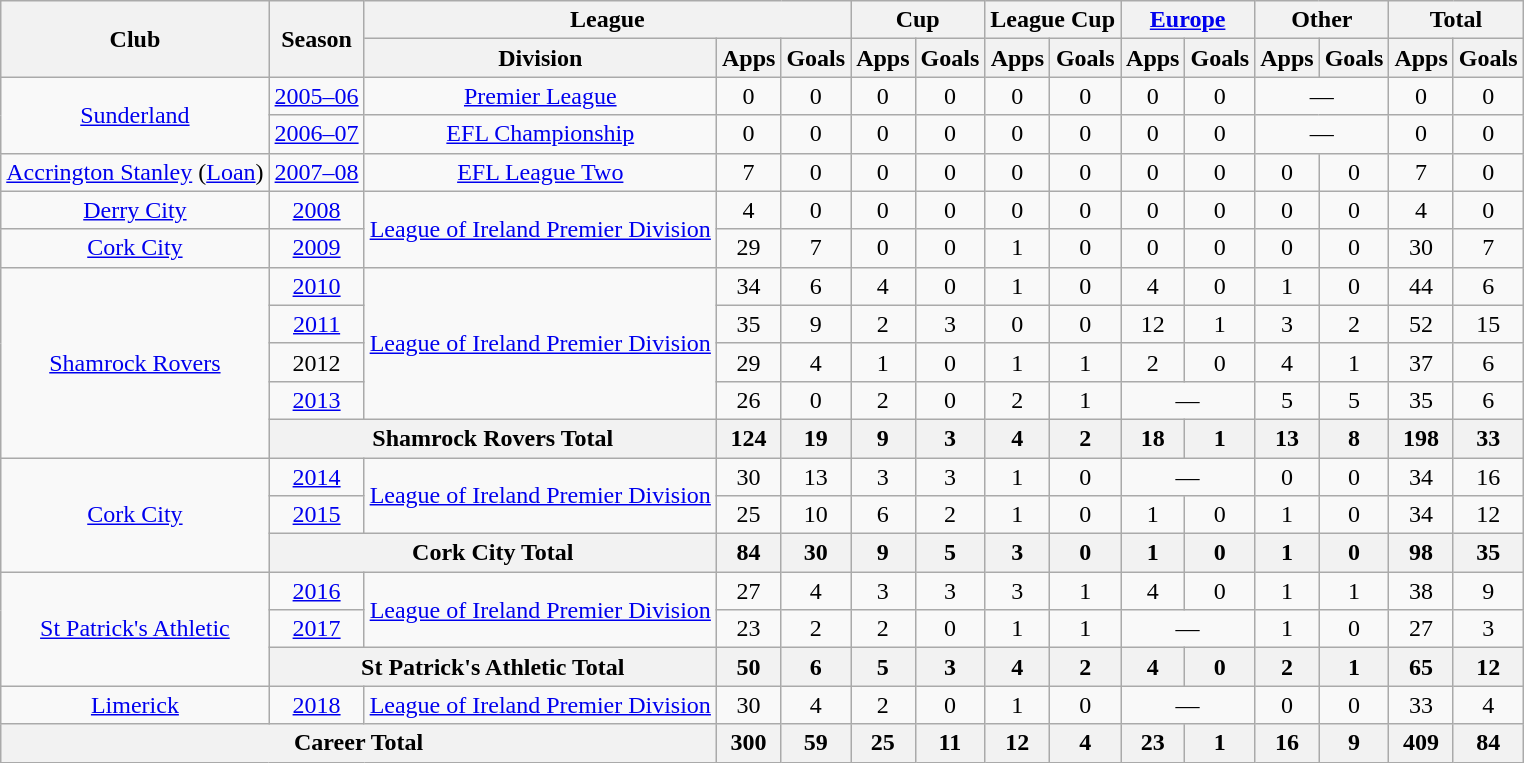<table class="wikitable" style="text-align:center">
<tr>
<th rowspan="2">Club</th>
<th rowspan="2">Season</th>
<th colspan="3">League</th>
<th colspan="2">Cup</th>
<th colspan="2">League Cup</th>
<th colspan="2"><a href='#'>Europe</a></th>
<th colspan="2">Other</th>
<th colspan="2">Total</th>
</tr>
<tr>
<th>Division</th>
<th>Apps</th>
<th>Goals</th>
<th>Apps</th>
<th>Goals</th>
<th>Apps</th>
<th>Goals</th>
<th>Apps</th>
<th>Goals</th>
<th>Apps</th>
<th>Goals</th>
<th>Apps</th>
<th>Goals</th>
</tr>
<tr>
<td rowspan="2" valign=centre><a href='#'>Sunderland</a></td>
<td><a href='#'>2005–06</a></td>
<td><a href='#'>Premier League</a></td>
<td>0</td>
<td>0</td>
<td>0</td>
<td>0</td>
<td>0</td>
<td>0</td>
<td>0</td>
<td>0</td>
<td colspan="2">—</td>
<td>0</td>
<td>0</td>
</tr>
<tr>
<td><a href='#'>2006–07</a></td>
<td><a href='#'>EFL Championship</a></td>
<td>0</td>
<td>0</td>
<td>0</td>
<td>0</td>
<td>0</td>
<td>0</td>
<td>0</td>
<td>0</td>
<td colspan="2">—</td>
<td>0</td>
<td>0</td>
</tr>
<tr>
<td><a href='#'>Accrington Stanley</a> (<a href='#'>Loan</a>)</td>
<td><a href='#'>2007–08</a></td>
<td><a href='#'>EFL League Two</a></td>
<td>7</td>
<td>0</td>
<td>0</td>
<td>0</td>
<td>0</td>
<td>0</td>
<td>0</td>
<td>0</td>
<td>0</td>
<td>0</td>
<td>7</td>
<td>0</td>
</tr>
<tr>
<td><a href='#'>Derry City</a></td>
<td><a href='#'>2008</a></td>
<td rowspan="2" valign=centre><a href='#'>League of Ireland Premier Division</a></td>
<td>4</td>
<td>0</td>
<td>0</td>
<td>0</td>
<td>0</td>
<td>0</td>
<td>0</td>
<td>0</td>
<td>0</td>
<td>0</td>
<td>4</td>
<td>0</td>
</tr>
<tr>
<td><a href='#'>Cork City</a></td>
<td><a href='#'>2009</a></td>
<td>29</td>
<td>7</td>
<td>0</td>
<td>0</td>
<td>1</td>
<td>0</td>
<td>0</td>
<td>0</td>
<td>0</td>
<td>0</td>
<td>30</td>
<td>7</td>
</tr>
<tr>
<td rowspan="5" valign=centre><a href='#'>Shamrock Rovers</a></td>
<td><a href='#'>2010</a></td>
<td rowspan="4" valign=centre><a href='#'>League of Ireland Premier Division</a></td>
<td>34</td>
<td>6</td>
<td>4</td>
<td>0</td>
<td>1</td>
<td>0</td>
<td>4</td>
<td>0</td>
<td>1</td>
<td>0</td>
<td>44</td>
<td>6</td>
</tr>
<tr>
<td><a href='#'>2011</a></td>
<td>35</td>
<td>9</td>
<td>2</td>
<td>3</td>
<td>0</td>
<td>0</td>
<td>12</td>
<td>1</td>
<td>3</td>
<td>2</td>
<td>52</td>
<td>15</td>
</tr>
<tr>
<td>2012</td>
<td>29</td>
<td>4</td>
<td>1</td>
<td>0</td>
<td>1</td>
<td>1</td>
<td>2</td>
<td>0</td>
<td>4</td>
<td>1</td>
<td>37</td>
<td>6</td>
</tr>
<tr>
<td><a href='#'>2013</a></td>
<td>26</td>
<td>0</td>
<td>2</td>
<td>0</td>
<td>2</td>
<td>1</td>
<td colspan="2">—</td>
<td>5</td>
<td>5</td>
<td>35</td>
<td>6</td>
</tr>
<tr>
<th colspan="2">Shamrock Rovers Total</th>
<th>124</th>
<th>19</th>
<th>9</th>
<th>3</th>
<th>4</th>
<th>2</th>
<th>18</th>
<th>1</th>
<th>13</th>
<th>8</th>
<th>198</th>
<th>33</th>
</tr>
<tr>
<td rowspan="3" valign=centre><a href='#'>Cork City</a></td>
<td><a href='#'>2014</a></td>
<td rowspan="2" valign=centre><a href='#'>League of Ireland Premier Division</a></td>
<td>30</td>
<td>13</td>
<td>3</td>
<td>3</td>
<td>1</td>
<td>0</td>
<td colspan="2">—</td>
<td>0</td>
<td>0</td>
<td>34</td>
<td>16</td>
</tr>
<tr>
<td><a href='#'>2015</a></td>
<td>25</td>
<td>10</td>
<td>6</td>
<td>2</td>
<td>1</td>
<td>0</td>
<td>1</td>
<td>0</td>
<td>1</td>
<td>0</td>
<td>34</td>
<td>12</td>
</tr>
<tr>
<th colspan="2">Cork City Total</th>
<th>84</th>
<th>30</th>
<th>9</th>
<th>5</th>
<th>3</th>
<th>0</th>
<th>1</th>
<th>0</th>
<th>1</th>
<th>0</th>
<th>98</th>
<th>35</th>
</tr>
<tr>
<td rowspan="3" valign=centre><a href='#'>St Patrick's Athletic</a></td>
<td><a href='#'>2016</a></td>
<td rowspan="2" valign=centre><a href='#'>League of Ireland Premier Division</a></td>
<td>27</td>
<td>4</td>
<td>3</td>
<td>3</td>
<td>3</td>
<td>1</td>
<td>4</td>
<td>0</td>
<td>1</td>
<td>1</td>
<td>38</td>
<td>9</td>
</tr>
<tr>
<td><a href='#'>2017</a></td>
<td>23</td>
<td>2</td>
<td>2</td>
<td>0</td>
<td>1</td>
<td>1</td>
<td colspan="2">—</td>
<td>1</td>
<td>0</td>
<td>27</td>
<td>3</td>
</tr>
<tr>
<th colspan="2">St Patrick's Athletic Total</th>
<th>50</th>
<th>6</th>
<th>5</th>
<th>3</th>
<th>4</th>
<th>2</th>
<th>4</th>
<th>0</th>
<th>2</th>
<th>1</th>
<th>65</th>
<th>12</th>
</tr>
<tr>
<td><a href='#'>Limerick</a></td>
<td><a href='#'>2018</a></td>
<td><a href='#'>League of Ireland Premier Division</a></td>
<td>30</td>
<td>4</td>
<td>2</td>
<td>0</td>
<td>1</td>
<td>0</td>
<td colspan="2">—</td>
<td>0</td>
<td>0</td>
<td>33</td>
<td>4</td>
</tr>
<tr>
<th colspan="3">Career Total</th>
<th>300</th>
<th>59</th>
<th>25</th>
<th>11</th>
<th>12</th>
<th>4</th>
<th>23</th>
<th>1</th>
<th>16</th>
<th>9</th>
<th>409</th>
<th>84</th>
</tr>
</table>
